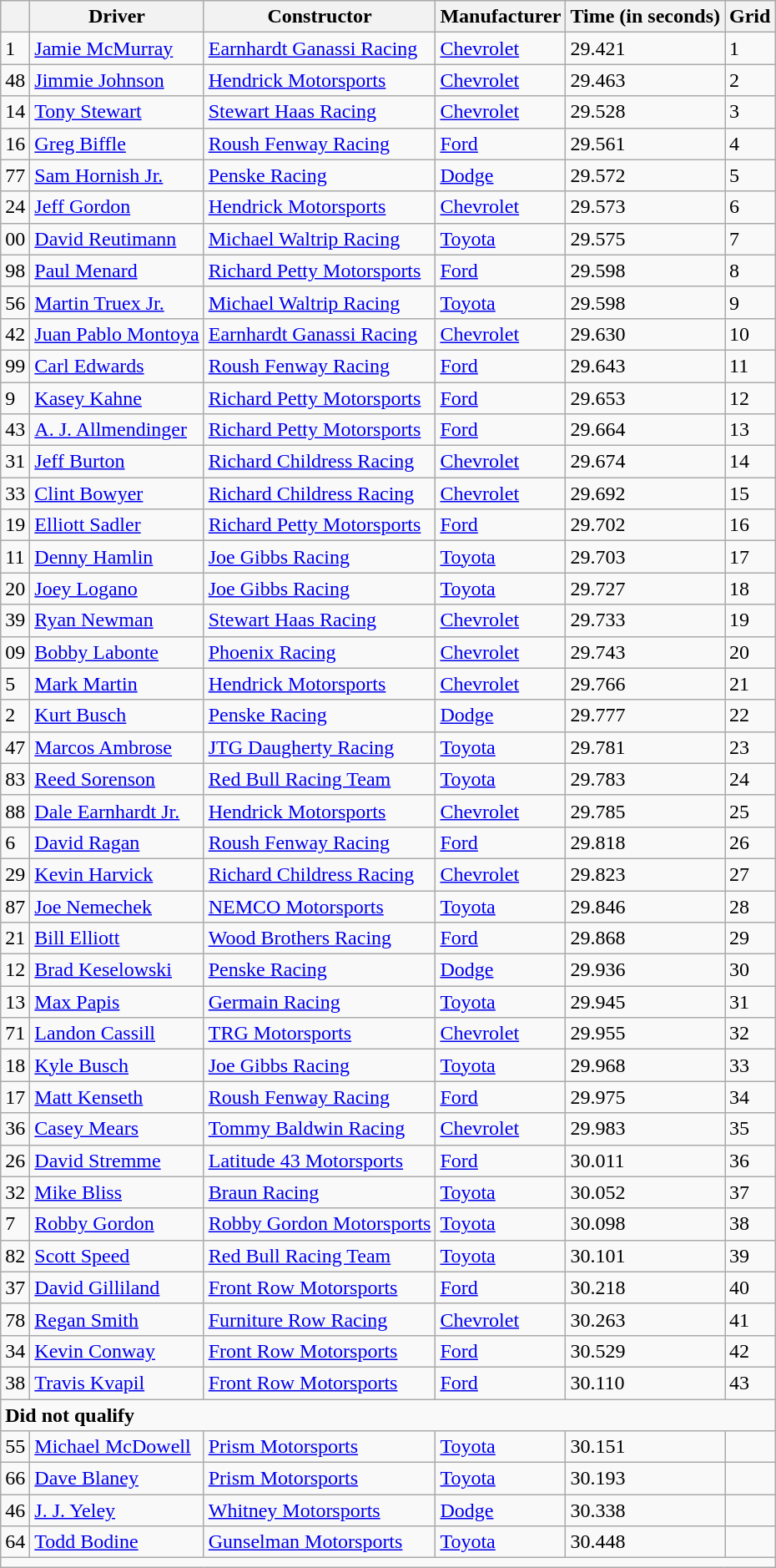<table class=" sortable wikitable" border="1">
<tr>
<th></th>
<th>Driver</th>
<th>Constructor</th>
<th>Manufacturer</th>
<th>Time (in seconds)</th>
<th>Grid</th>
</tr>
<tr>
<td>1</td>
<td><a href='#'>Jamie McMurray</a></td>
<td><a href='#'>Earnhardt Ganassi Racing</a></td>
<td><a href='#'>Chevrolet</a></td>
<td>29.421</td>
<td>1</td>
</tr>
<tr>
<td>48</td>
<td><a href='#'>Jimmie Johnson</a></td>
<td><a href='#'>Hendrick Motorsports</a></td>
<td><a href='#'>Chevrolet</a></td>
<td>29.463</td>
<td>2</td>
</tr>
<tr>
<td>14</td>
<td><a href='#'>Tony Stewart</a></td>
<td><a href='#'>Stewart Haas Racing</a></td>
<td><a href='#'>Chevrolet</a></td>
<td>29.528</td>
<td>3</td>
</tr>
<tr>
<td>16</td>
<td><a href='#'>Greg Biffle</a></td>
<td><a href='#'>Roush Fenway Racing</a></td>
<td><a href='#'>Ford</a></td>
<td>29.561</td>
<td>4</td>
</tr>
<tr>
<td>77</td>
<td><a href='#'>Sam Hornish Jr.</a></td>
<td><a href='#'>Penske Racing</a></td>
<td><a href='#'>Dodge</a></td>
<td>29.572</td>
<td>5</td>
</tr>
<tr>
<td>24</td>
<td><a href='#'>Jeff Gordon</a></td>
<td><a href='#'>Hendrick Motorsports</a></td>
<td><a href='#'>Chevrolet</a></td>
<td>29.573</td>
<td>6</td>
</tr>
<tr>
<td>00</td>
<td><a href='#'>David Reutimann</a></td>
<td><a href='#'>Michael Waltrip Racing</a></td>
<td><a href='#'>Toyota</a></td>
<td>29.575</td>
<td>7</td>
</tr>
<tr>
<td>98</td>
<td><a href='#'>Paul Menard</a></td>
<td><a href='#'>Richard Petty Motorsports</a></td>
<td><a href='#'>Ford</a></td>
<td>29.598</td>
<td>8</td>
</tr>
<tr>
<td>56</td>
<td><a href='#'>Martin Truex Jr.</a></td>
<td><a href='#'>Michael Waltrip Racing</a></td>
<td><a href='#'>Toyota</a></td>
<td>29.598</td>
<td>9</td>
</tr>
<tr>
<td>42</td>
<td><a href='#'>Juan Pablo Montoya</a></td>
<td><a href='#'>Earnhardt Ganassi Racing</a></td>
<td><a href='#'>Chevrolet</a></td>
<td>29.630</td>
<td>10</td>
</tr>
<tr>
<td>99</td>
<td><a href='#'>Carl Edwards</a></td>
<td><a href='#'>Roush Fenway Racing</a></td>
<td><a href='#'>Ford</a></td>
<td>29.643</td>
<td>11</td>
</tr>
<tr>
<td>9</td>
<td><a href='#'>Kasey Kahne</a></td>
<td><a href='#'>Richard Petty Motorsports</a></td>
<td><a href='#'>Ford</a></td>
<td>29.653</td>
<td>12</td>
</tr>
<tr>
<td>43</td>
<td><a href='#'>A. J. Allmendinger</a></td>
<td><a href='#'>Richard Petty Motorsports</a></td>
<td><a href='#'>Ford</a></td>
<td>29.664</td>
<td>13</td>
</tr>
<tr>
<td>31</td>
<td><a href='#'>Jeff Burton</a></td>
<td><a href='#'>Richard Childress Racing</a></td>
<td><a href='#'>Chevrolet</a></td>
<td>29.674</td>
<td>14</td>
</tr>
<tr>
<td>33</td>
<td><a href='#'>Clint Bowyer</a></td>
<td><a href='#'>Richard Childress Racing</a></td>
<td><a href='#'>Chevrolet</a></td>
<td>29.692</td>
<td>15</td>
</tr>
<tr>
<td>19</td>
<td><a href='#'>Elliott Sadler</a></td>
<td><a href='#'>Richard Petty Motorsports</a></td>
<td><a href='#'>Ford</a></td>
<td>29.702</td>
<td>16</td>
</tr>
<tr>
<td>11</td>
<td><a href='#'>Denny Hamlin</a></td>
<td><a href='#'>Joe Gibbs Racing</a></td>
<td><a href='#'>Toyota</a></td>
<td>29.703</td>
<td>17</td>
</tr>
<tr>
<td>20</td>
<td><a href='#'>Joey Logano</a></td>
<td><a href='#'>Joe Gibbs Racing</a></td>
<td><a href='#'>Toyota</a></td>
<td>29.727</td>
<td>18</td>
</tr>
<tr>
<td>39</td>
<td><a href='#'>Ryan Newman</a></td>
<td><a href='#'>Stewart Haas Racing</a></td>
<td><a href='#'>Chevrolet</a></td>
<td>29.733</td>
<td>19</td>
</tr>
<tr>
<td>09</td>
<td><a href='#'>Bobby Labonte</a></td>
<td><a href='#'>Phoenix Racing</a></td>
<td><a href='#'>Chevrolet</a></td>
<td>29.743</td>
<td>20</td>
</tr>
<tr>
<td>5</td>
<td><a href='#'>Mark Martin</a></td>
<td><a href='#'>Hendrick Motorsports</a></td>
<td><a href='#'>Chevrolet</a></td>
<td>29.766</td>
<td>21</td>
</tr>
<tr>
<td>2</td>
<td><a href='#'>Kurt Busch</a></td>
<td><a href='#'>Penske Racing</a></td>
<td><a href='#'>Dodge</a></td>
<td>29.777</td>
<td>22</td>
</tr>
<tr>
<td>47</td>
<td><a href='#'>Marcos Ambrose</a></td>
<td><a href='#'>JTG Daugherty Racing</a></td>
<td><a href='#'>Toyota</a></td>
<td>29.781</td>
<td>23</td>
</tr>
<tr>
<td>83</td>
<td><a href='#'>Reed Sorenson</a></td>
<td><a href='#'>Red Bull Racing Team</a></td>
<td><a href='#'>Toyota</a></td>
<td>29.783</td>
<td>24</td>
</tr>
<tr>
<td>88</td>
<td><a href='#'>Dale Earnhardt Jr.</a></td>
<td><a href='#'>Hendrick Motorsports</a></td>
<td><a href='#'>Chevrolet</a></td>
<td>29.785</td>
<td>25</td>
</tr>
<tr>
<td>6</td>
<td><a href='#'>David Ragan</a></td>
<td><a href='#'>Roush Fenway Racing</a></td>
<td><a href='#'>Ford</a></td>
<td>29.818</td>
<td>26</td>
</tr>
<tr>
<td>29</td>
<td><a href='#'>Kevin Harvick</a></td>
<td><a href='#'>Richard Childress Racing</a></td>
<td><a href='#'>Chevrolet</a></td>
<td>29.823</td>
<td>27</td>
</tr>
<tr>
<td>87</td>
<td><a href='#'>Joe Nemechek</a></td>
<td><a href='#'>NEMCO Motorsports</a></td>
<td><a href='#'>Toyota</a></td>
<td>29.846</td>
<td>28</td>
</tr>
<tr>
<td>21</td>
<td><a href='#'>Bill Elliott</a></td>
<td><a href='#'>Wood Brothers Racing</a></td>
<td><a href='#'>Ford</a></td>
<td>29.868</td>
<td>29</td>
</tr>
<tr>
<td>12</td>
<td><a href='#'>Brad Keselowski</a></td>
<td><a href='#'>Penske Racing</a></td>
<td><a href='#'>Dodge</a></td>
<td>29.936</td>
<td>30</td>
</tr>
<tr>
<td>13</td>
<td><a href='#'>Max Papis</a></td>
<td><a href='#'>Germain Racing</a></td>
<td><a href='#'>Toyota</a></td>
<td>29.945</td>
<td>31</td>
</tr>
<tr>
<td>71</td>
<td><a href='#'>Landon Cassill</a></td>
<td><a href='#'>TRG Motorsports</a></td>
<td><a href='#'>Chevrolet</a></td>
<td>29.955</td>
<td>32</td>
</tr>
<tr>
<td>18</td>
<td><a href='#'>Kyle Busch</a></td>
<td><a href='#'>Joe Gibbs Racing</a></td>
<td><a href='#'>Toyota</a></td>
<td>29.968</td>
<td>33</td>
</tr>
<tr>
<td>17</td>
<td><a href='#'>Matt Kenseth</a></td>
<td><a href='#'>Roush Fenway Racing</a></td>
<td><a href='#'>Ford</a></td>
<td>29.975</td>
<td>34</td>
</tr>
<tr>
<td>36</td>
<td><a href='#'>Casey Mears</a></td>
<td><a href='#'>Tommy Baldwin Racing</a></td>
<td><a href='#'>Chevrolet</a></td>
<td>29.983</td>
<td>35</td>
</tr>
<tr>
<td>26</td>
<td><a href='#'>David Stremme</a></td>
<td><a href='#'>Latitude 43 Motorsports</a></td>
<td><a href='#'>Ford</a></td>
<td>30.011</td>
<td>36</td>
</tr>
<tr>
<td>32</td>
<td><a href='#'>Mike Bliss</a></td>
<td><a href='#'>Braun Racing</a></td>
<td><a href='#'>Toyota</a></td>
<td>30.052</td>
<td>37</td>
</tr>
<tr>
<td>7</td>
<td><a href='#'>Robby Gordon</a></td>
<td><a href='#'>Robby Gordon Motorsports</a></td>
<td><a href='#'>Toyota</a></td>
<td>30.098</td>
<td>38</td>
</tr>
<tr>
<td>82</td>
<td><a href='#'>Scott Speed</a></td>
<td><a href='#'>Red Bull Racing Team</a></td>
<td><a href='#'>Toyota</a></td>
<td>30.101</td>
<td>39</td>
</tr>
<tr>
<td>37</td>
<td><a href='#'>David Gilliland</a></td>
<td><a href='#'>Front Row Motorsports</a></td>
<td><a href='#'>Ford</a></td>
<td>30.218</td>
<td>40</td>
</tr>
<tr>
<td>78</td>
<td><a href='#'>Regan Smith</a></td>
<td><a href='#'>Furniture Row Racing</a></td>
<td><a href='#'>Chevrolet</a></td>
<td>30.263</td>
<td>41</td>
</tr>
<tr>
<td>34</td>
<td><a href='#'>Kevin Conway</a></td>
<td><a href='#'>Front Row Motorsports</a></td>
<td><a href='#'>Ford</a></td>
<td>30.529</td>
<td>42</td>
</tr>
<tr>
<td>38</td>
<td><a href='#'>Travis Kvapil</a></td>
<td><a href='#'>Front Row Motorsports</a></td>
<td><a href='#'>Ford</a></td>
<td>30.110</td>
<td>43</td>
</tr>
<tr>
<td colspan="6"><strong>Did not qualify</strong></td>
</tr>
<tr>
<td>55</td>
<td><a href='#'>Michael McDowell</a></td>
<td><a href='#'>Prism Motorsports</a></td>
<td><a href='#'>Toyota</a></td>
<td>30.151</td>
<td></td>
</tr>
<tr>
<td>66</td>
<td><a href='#'>Dave Blaney</a></td>
<td><a href='#'>Prism Motorsports</a></td>
<td><a href='#'>Toyota</a></td>
<td>30.193</td>
<td></td>
</tr>
<tr>
<td>46</td>
<td><a href='#'>J. J. Yeley</a></td>
<td><a href='#'>Whitney Motorsports</a></td>
<td><a href='#'>Dodge</a></td>
<td>30.338</td>
<td></td>
</tr>
<tr>
<td>64</td>
<td><a href='#'>Todd Bodine</a></td>
<td><a href='#'>Gunselman Motorsports</a></td>
<td><a href='#'>Toyota</a></td>
<td>30.448</td>
<td></td>
</tr>
<tr>
<td colspan="6"></td>
</tr>
</table>
